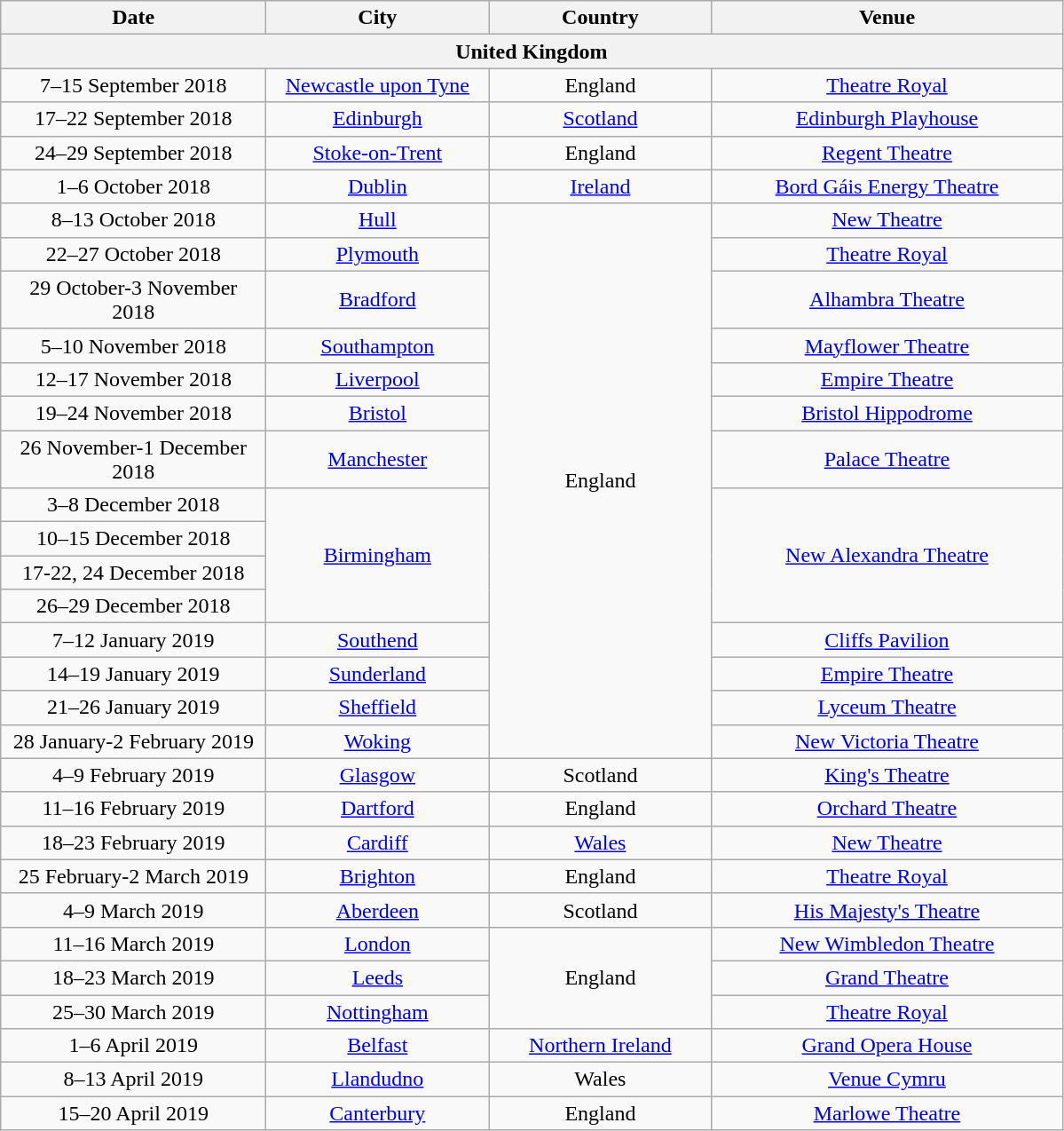<table class="wikitable" style="text-align:center;">
<tr>
<th scope="col" style="width:12em;">Date</th>
<th scope="col" style="width:10em;">City</th>
<th scope="col" style="width:10em;">Country</th>
<th scope="col" style="width:16em;">Venue</th>
</tr>
<tr>
<th colspan="4">United Kingdom</th>
</tr>
<tr>
<td>7–15 September 2018</td>
<td><a href='#'>Newcastle upon Tyne</a></td>
<td>England</td>
<td><a href='#'>Theatre Royal</a></td>
</tr>
<tr>
<td>17–22 September 2018</td>
<td><a href='#'>Edinburgh</a></td>
<td><a href='#'>Scotland</a></td>
<td><a href='#'>Edinburgh Playhouse</a></td>
</tr>
<tr>
<td>24–29 September 2018</td>
<td><a href='#'>Stoke-on-Trent</a></td>
<td>England</td>
<td><a href='#'>Regent Theatre</a></td>
</tr>
<tr>
<td>1–6 October 2018</td>
<td><a href='#'>Dublin</a></td>
<td><a href='#'>Ireland</a></td>
<td><a href='#'>Bord Gáis Energy Theatre</a></td>
</tr>
<tr>
<td>8–13 October 2018</td>
<td><a href='#'>Hull</a></td>
<td rowspan="15">England</td>
<td><a href='#'>New Theatre</a></td>
</tr>
<tr>
<td>22–27 October 2018</td>
<td><a href='#'>Plymouth</a></td>
<td><a href='#'>Theatre Royal</a></td>
</tr>
<tr>
<td>29 October-3 November 2018</td>
<td><a href='#'>Bradford</a></td>
<td><a href='#'>Alhambra Theatre</a></td>
</tr>
<tr>
<td>5–10 November 2018</td>
<td><a href='#'>Southampton</a></td>
<td><a href='#'>Mayflower Theatre</a></td>
</tr>
<tr>
<td>12–17 November 2018</td>
<td><a href='#'>Liverpool</a></td>
<td><a href='#'>Empire Theatre</a></td>
</tr>
<tr>
<td>19–24 November 2018</td>
<td><a href='#'>Bristol</a></td>
<td><a href='#'>Bristol Hippodrome</a></td>
</tr>
<tr>
<td>26 November-1 December 2018</td>
<td><a href='#'>Manchester</a></td>
<td><a href='#'>Palace Theatre</a></td>
</tr>
<tr>
<td>3–8 December 2018</td>
<td rowspan="4"><a href='#'>Birmingham</a></td>
<td rowspan="4"><a href='#'>New Alexandra Theatre</a></td>
</tr>
<tr>
<td>10–15 December 2018</td>
</tr>
<tr>
<td>17-22, 24 December  2018</td>
</tr>
<tr>
<td>26–29 December 2018</td>
</tr>
<tr>
<td>7–12 January 2019</td>
<td><a href='#'>Southend</a></td>
<td><a href='#'>Cliffs Pavilion</a></td>
</tr>
<tr>
<td>14–19 January 2019</td>
<td><a href='#'>Sunderland</a></td>
<td><a href='#'>Empire Theatre</a></td>
</tr>
<tr>
<td>21–26 January 2019</td>
<td><a href='#'>Sheffield</a></td>
<td><a href='#'>Lyceum Theatre</a></td>
</tr>
<tr>
<td>28 January-2 February 2019</td>
<td><a href='#'>Woking</a></td>
<td><a href='#'>New Victoria Theatre</a></td>
</tr>
<tr>
<td>4–9 February 2019</td>
<td><a href='#'>Glasgow</a></td>
<td>Scotland</td>
<td><a href='#'>King's Theatre</a></td>
</tr>
<tr>
<td>11–16 February 2019</td>
<td><a href='#'>Dartford</a></td>
<td>England</td>
<td><a href='#'>Orchard Theatre</a></td>
</tr>
<tr>
<td>18–23 February 2019</td>
<td><a href='#'>Cardiff</a></td>
<td><a href='#'>Wales</a></td>
<td><a href='#'>New Theatre</a></td>
</tr>
<tr>
<td>25 February-2 March 2019</td>
<td><a href='#'>Brighton</a></td>
<td>England</td>
<td><a href='#'>Theatre Royal</a></td>
</tr>
<tr>
<td>4–9 March 2019</td>
<td><a href='#'>Aberdeen</a></td>
<td>Scotland</td>
<td><a href='#'>His Majesty's Theatre</a></td>
</tr>
<tr>
<td>11–16 March 2019</td>
<td><a href='#'>London</a></td>
<td rowspan="3">England</td>
<td><a href='#'>New Wimbledon Theatre</a></td>
</tr>
<tr>
<td>18–23 March 2019</td>
<td><a href='#'>Leeds</a></td>
<td><a href='#'>Grand Theatre</a></td>
</tr>
<tr>
<td>25–30 March 2019</td>
<td><a href='#'>Nottingham</a></td>
<td><a href='#'>Theatre Royal</a></td>
</tr>
<tr>
<td>1–6 April 2019</td>
<td><a href='#'>Belfast</a></td>
<td><a href='#'>Northern Ireland</a></td>
<td><a href='#'>Grand Opera House</a></td>
</tr>
<tr>
<td>8–13 April 2019</td>
<td><a href='#'>Llandudno</a></td>
<td>Wales</td>
<td><a href='#'>Venue Cymru</a></td>
</tr>
<tr>
<td>15–20 April 2019</td>
<td><a href='#'>Canterbury</a></td>
<td>England</td>
<td><a href='#'>Marlowe Theatre</a></td>
</tr>
</table>
